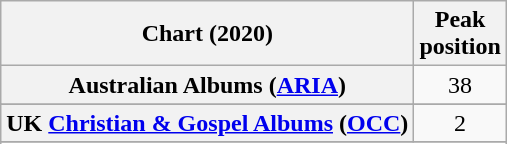<table class="wikitable sortable plainrowheaders" style="text-align:center">
<tr>
<th scope="col">Chart (2020)</th>
<th scope="col">Peak<br>position</th>
</tr>
<tr>
<th scope="row">Australian Albums (<a href='#'>ARIA</a>)</th>
<td>38</td>
</tr>
<tr>
</tr>
<tr>
</tr>
<tr>
</tr>
<tr>
</tr>
<tr>
<th scope="row">UK <a href='#'>Christian & Gospel Albums</a> (<a href='#'>OCC</a>)</th>
<td>2</td>
</tr>
<tr>
</tr>
<tr>
</tr>
</table>
